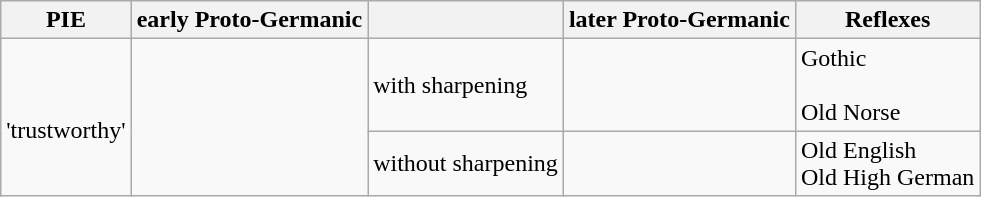<table class="wikitable">
<tr>
<th>PIE</th>
<th>early Proto-Germanic</th>
<th></th>
<th>later Proto-Germanic</th>
<th>Reflexes</th>
</tr>
<tr>
<td rowspan="2"> <br> 'trustworthy'</td>
<td rowspan="2"></td>
<td>with sharpening</td>
<td></td>
<td>Gothic <br><br>Old Norse </td>
</tr>
<tr>
<td>without sharpening</td>
<td></td>
<td>Old English <br>Old High German </td>
</tr>
</table>
